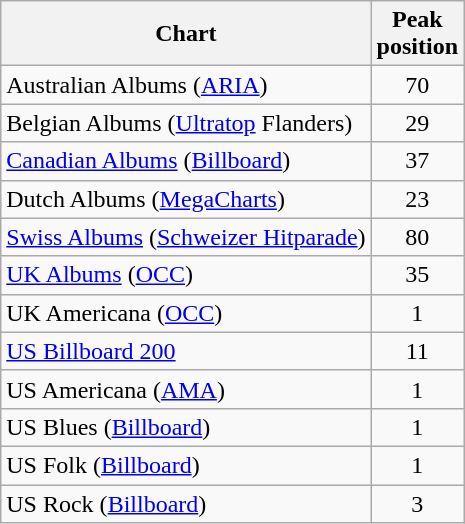<table class="wikitable sortable plainrowheaders">
<tr>
<th scope="col">Chart</th>
<th scope="col">Peak<br> position</th>
</tr>
<tr>
<td>Australian Albums (<a href='#'>ARIA</a>)</td>
<td style="text-align:center;">70</td>
</tr>
<tr>
<td>Belgian Albums (<a href='#'>Ultratop</a> Flanders)</td>
<td style="text-align:center;">29</td>
</tr>
<tr>
<td><a href='#'>Canadian Albums</a> (<a href='#'>Billboard</a>)</td>
<td style="text-align:center;">37</td>
</tr>
<tr>
<td>Dutch Albums (<a href='#'>MegaCharts</a>)</td>
<td style="text-align:center;">23</td>
</tr>
<tr>
<td><a href='#'>Swiss Albums</a> (<a href='#'>Schweizer Hitparade</a>)</td>
<td style="text-align:center;">80</td>
</tr>
<tr>
<td><a href='#'>UK Albums</a> (<a href='#'>OCC</a>)</td>
<td style="text-align:center;">35</td>
</tr>
<tr>
<td>UK Americana (<a href='#'>OCC</a>)</td>
<td style="text-align:center;">1</td>
</tr>
<tr>
<td><a href='#'>US Billboard 200</a></td>
<td style="text-align:center;">11</td>
</tr>
<tr>
<td>US Americana (<a href='#'>AMA</a>)</td>
<td style="text-align:center;">1</td>
</tr>
<tr>
<td>US Blues (<a href='#'>Billboard</a>)</td>
<td style="text-align:center;">1</td>
</tr>
<tr>
<td>US Folk (<a href='#'>Billboard</a>)</td>
<td style="text-align:center;">1</td>
</tr>
<tr>
<td US Rock Chart>US Rock (<a href='#'>Billboard</a>)</td>
<td style="text-align:center;">3</td>
</tr>
</table>
